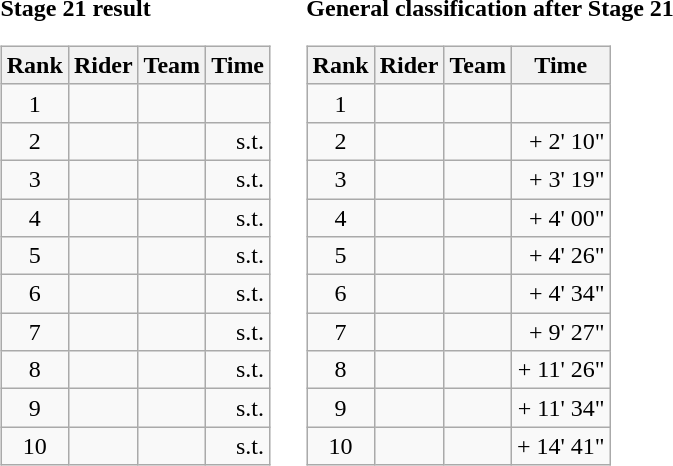<table>
<tr>
<td><strong>Stage 21 result</strong><br><table class="wikitable">
<tr>
<th scope="col">Rank</th>
<th scope="col">Rider</th>
<th scope="col">Team</th>
<th scope="col">Time</th>
</tr>
<tr>
<td style="text-align:center;">1</td>
<td></td>
<td></td>
<td style="text-align:right;"></td>
</tr>
<tr>
<td style="text-align:center;">2</td>
<td></td>
<td></td>
<td style="text-align:right;">s.t.</td>
</tr>
<tr>
<td style="text-align:center;">3</td>
<td></td>
<td></td>
<td style="text-align:right;">s.t.</td>
</tr>
<tr>
<td style="text-align:center;">4</td>
<td></td>
<td></td>
<td style="text-align:right;">s.t.</td>
</tr>
<tr>
<td style="text-align:center;">5</td>
<td></td>
<td></td>
<td style="text-align:right;">s.t.</td>
</tr>
<tr>
<td style="text-align:center;">6</td>
<td></td>
<td></td>
<td style="text-align:right;">s.t.</td>
</tr>
<tr>
<td style="text-align:center;">7</td>
<td></td>
<td></td>
<td style="text-align:right;">s.t.</td>
</tr>
<tr>
<td style="text-align:center;">8</td>
<td></td>
<td></td>
<td style="text-align:right;">s.t.</td>
</tr>
<tr>
<td style="text-align:center;">9</td>
<td></td>
<td></td>
<td style="text-align:right;">s.t.</td>
</tr>
<tr>
<td style="text-align:center;">10</td>
<td></td>
<td></td>
<td style="text-align:right;">s.t.</td>
</tr>
</table>
</td>
<td></td>
<td><strong>General classification after Stage 21</strong><br><table class="wikitable">
<tr>
<th scope="col">Rank</th>
<th scope="col">Rider</th>
<th scope="col">Team</th>
<th scope="col">Time</th>
</tr>
<tr>
<td style="text-align:center;">1</td>
<td></td>
<td></td>
<td style="text-align:right;"></td>
</tr>
<tr>
<td style="text-align:center;">2</td>
<td></td>
<td></td>
<td style="text-align:right;">+ 2' 10"</td>
</tr>
<tr>
<td style="text-align:center;">3</td>
<td></td>
<td></td>
<td style="text-align:right;">+ 3' 19"</td>
</tr>
<tr>
<td style="text-align:center;">4</td>
<td></td>
<td></td>
<td style="text-align:right;">+ 4' 00"</td>
</tr>
<tr>
<td style="text-align:center;">5</td>
<td></td>
<td></td>
<td style="text-align:right;">+ 4' 26"</td>
</tr>
<tr>
<td style="text-align:center;">6</td>
<td></td>
<td></td>
<td style="text-align:right;">+ 4' 34"</td>
</tr>
<tr>
<td style="text-align:center;">7</td>
<td></td>
<td></td>
<td style="text-align:right;">+ 9' 27"</td>
</tr>
<tr>
<td style="text-align:center;">8</td>
<td></td>
<td></td>
<td style="text-align:right;">+ 11' 26"</td>
</tr>
<tr>
<td style="text-align:center;">9</td>
<td></td>
<td></td>
<td style="text-align:right;">+ 11' 34"</td>
</tr>
<tr>
<td style="text-align:center;">10</td>
<td></td>
<td></td>
<td style="text-align:right;">+ 14' 41"</td>
</tr>
</table>
</td>
</tr>
</table>
